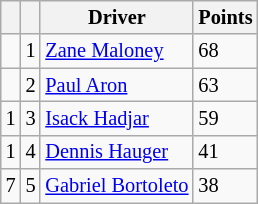<table class="wikitable" style="font-size: 85%;">
<tr>
<th></th>
<th></th>
<th>Driver</th>
<th>Points</th>
</tr>
<tr>
<td align="left"></td>
<td align="center">1</td>
<td> <a href='#'>Zane Maloney</a></td>
<td>68</td>
</tr>
<tr>
<td align="left"></td>
<td align="center">2</td>
<td> <a href='#'>Paul Aron</a></td>
<td>63</td>
</tr>
<tr>
<td align="left"> 1</td>
<td align="center">3</td>
<td> <a href='#'>Isack Hadjar</a></td>
<td>59</td>
</tr>
<tr>
<td align="left"> 1</td>
<td align="center">4</td>
<td> <a href='#'>Dennis Hauger</a></td>
<td>41</td>
</tr>
<tr>
<td align="left"> 7</td>
<td align="center">5</td>
<td> <a href='#'>Gabriel Bortoleto</a></td>
<td>38</td>
</tr>
</table>
